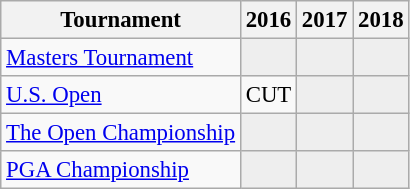<table class="wikitable" style="font-size:95%;text-align:center;">
<tr>
<th>Tournament</th>
<th>2016</th>
<th>2017</th>
<th>2018</th>
</tr>
<tr>
<td align=left><a href='#'>Masters Tournament</a></td>
<td style="background:#eeeeee;"></td>
<td style="background:#eeeeee;"></td>
<td style="background:#eeeeee;"></td>
</tr>
<tr>
<td align=left><a href='#'>U.S. Open</a></td>
<td>CUT</td>
<td style="background:#eeeeee;"></td>
<td style="background:#eeeeee;"></td>
</tr>
<tr>
<td align=left><a href='#'>The Open Championship</a></td>
<td style="background:#eeeeee;"></td>
<td style="background:#eeeeee;"></td>
<td style="background:#eeeeee;"></td>
</tr>
<tr>
<td align=left><a href='#'>PGA Championship</a></td>
<td style="background:#eeeeee;"></td>
<td style="background:#eeeeee;"></td>
<td style="background:#eeeeee;"></td>
</tr>
</table>
